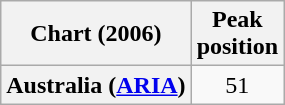<table class="wikitable plainrowheaders" style="text-align:center">
<tr>
<th scope="col">Chart (2006)</th>
<th scope="col">Peak<br>position</th>
</tr>
<tr>
<th scope="row">Australia (<a href='#'>ARIA</a>)</th>
<td>51</td>
</tr>
</table>
